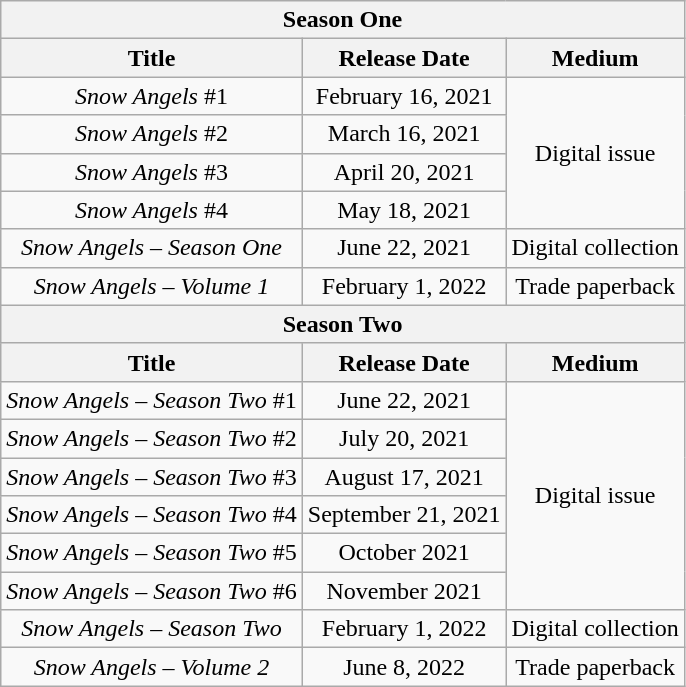<table class="wikitable" style="text-align: center">
<tr>
<th colspan=4>Season One</th>
</tr>
<tr>
<th>Title</th>
<th>Release Date</th>
<th>Medium</th>
</tr>
<tr>
<td><em>Snow Angels</em> #1</td>
<td>February 16, 2021</td>
<td rowspan=4>Digital issue</td>
</tr>
<tr>
<td><em>Snow Angels</em> #2</td>
<td>March 16, 2021</td>
</tr>
<tr>
<td><em>Snow Angels</em> #3</td>
<td>April 20, 2021</td>
</tr>
<tr>
<td><em>Snow Angels</em> #4</td>
<td>May 18, 2021</td>
</tr>
<tr>
<td><em>Snow Angels – Season One</em></td>
<td>June 22, 2021</td>
<td>Digital collection</td>
</tr>
<tr>
<td><em>Snow Angels – Volume 1</em></td>
<td>February 1, 2022</td>
<td>Trade paperback</td>
</tr>
<tr>
<th colspan=4>Season Two</th>
</tr>
<tr>
<th>Title</th>
<th>Release Date</th>
<th>Medium</th>
</tr>
<tr>
<td><em>Snow Angels – Season Two</em> #1</td>
<td>June 22, 2021</td>
<td rowspan=6>Digital issue</td>
</tr>
<tr>
<td><em>Snow Angels – Season Two</em> #2</td>
<td>July 20, 2021</td>
</tr>
<tr>
<td><em>Snow Angels – Season Two</em> #3</td>
<td>August 17, 2021</td>
</tr>
<tr>
<td><em>Snow Angels – Season Two</em> #4</td>
<td>September 21, 2021</td>
</tr>
<tr>
<td><em>Snow Angels – Season Two</em> #5</td>
<td>October 2021</td>
</tr>
<tr>
<td><em>Snow Angels – Season Two</em> #6</td>
<td>November 2021</td>
</tr>
<tr>
<td><em>Snow Angels – Season Two</em></td>
<td>February 1, 2022</td>
<td>Digital collection</td>
</tr>
<tr>
<td><em>Snow Angels – Volume 2</em></td>
<td>June 8, 2022</td>
<td>Trade paperback</td>
</tr>
</table>
